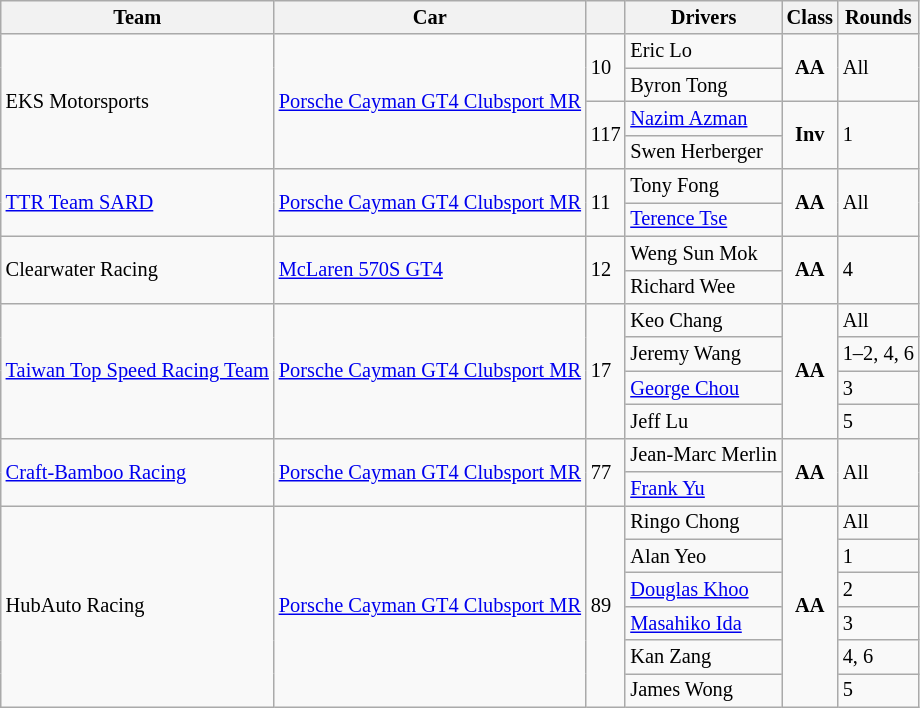<table class="wikitable" style="font-size: 85%;">
<tr>
<th>Team</th>
<th>Car</th>
<th></th>
<th>Drivers</th>
<th>Class</th>
<th>Rounds</th>
</tr>
<tr>
<td rowspan=4> EKS Motorsports</td>
<td rowspan=4><a href='#'>Porsche Cayman GT4 Clubsport MR</a></td>
<td rowspan=2>10</td>
<td> Eric Lo</td>
<td rowspan=2 align=center><strong><span>AA</span></strong></td>
<td rowspan=2>All</td>
</tr>
<tr>
<td> Byron Tong</td>
</tr>
<tr>
<td rowspan=2>117</td>
<td> <a href='#'>Nazim Azman</a></td>
<td rowspan=2 align=center><strong><span>Inv</span></strong></td>
<td rowspan=2>1</td>
</tr>
<tr>
<td> Swen Herberger</td>
</tr>
<tr>
<td rowspan=2> <a href='#'>TTR Team SARD</a></td>
<td rowspan=2><a href='#'>Porsche Cayman GT4 Clubsport MR</a></td>
<td rowspan=2>11</td>
<td> Tony Fong</td>
<td rowspan=2 align=center><strong><span>AA</span></strong></td>
<td rowspan=2>All</td>
</tr>
<tr>
<td> <a href='#'>Terence Tse</a></td>
</tr>
<tr>
<td rowspan=2> Clearwater Racing</td>
<td rowspan=2><a href='#'>McLaren 570S GT4</a></td>
<td rowspan=2>12</td>
<td> Weng Sun Mok</td>
<td rowspan=2 align=center><strong><span>AA</span></strong></td>
<td rowspan=2>4</td>
</tr>
<tr>
<td> Richard Wee</td>
</tr>
<tr>
<td rowspan=4> <a href='#'>Taiwan Top Speed Racing Team</a></td>
<td rowspan=4><a href='#'>Porsche Cayman GT4 Clubsport MR</a></td>
<td rowspan=4>17</td>
<td> Keo Chang</td>
<td rowspan=4 align=center><strong><span>AA</span></strong></td>
<td>All</td>
</tr>
<tr>
<td> Jeremy Wang</td>
<td>1–2, 4, 6</td>
</tr>
<tr>
<td> <a href='#'>George Chou</a></td>
<td>3</td>
</tr>
<tr>
<td> Jeff Lu</td>
<td>5</td>
</tr>
<tr>
<td rowspan=2> <a href='#'>Craft-Bamboo Racing</a></td>
<td rowspan=2><a href='#'>Porsche Cayman GT4 Clubsport MR</a></td>
<td rowspan=2>77</td>
<td> Jean-Marc Merlin</td>
<td rowspan=2 align=center><strong><span>AA</span></strong></td>
<td rowspan=2>All</td>
</tr>
<tr>
<td> <a href='#'>Frank Yu</a></td>
</tr>
<tr>
<td rowspan=6> HubAuto Racing</td>
<td rowspan=6><a href='#'>Porsche Cayman GT4 Clubsport MR</a></td>
<td rowspan=6>89</td>
<td> Ringo Chong</td>
<td rowspan=6 align=center><strong><span>AA</span></strong></td>
<td>All</td>
</tr>
<tr>
<td> Alan Yeo</td>
<td>1</td>
</tr>
<tr>
<td> <a href='#'>Douglas Khoo</a></td>
<td>2</td>
</tr>
<tr>
<td> <a href='#'>Masahiko Ida</a></td>
<td>3</td>
</tr>
<tr>
<td> Kan Zang</td>
<td>4, 6</td>
</tr>
<tr>
<td> James Wong</td>
<td>5</td>
</tr>
</table>
